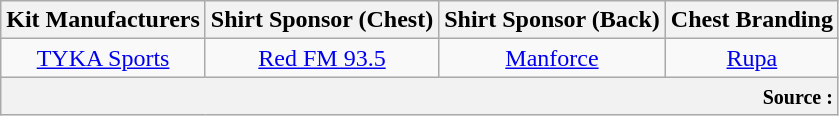<table class="wikitable" style="text-align: center;">
<tr>
<th>Kit Manufacturers</th>
<th>Shirt Sponsor (Chest)</th>
<th>Shirt Sponsor (Back)</th>
<th>Chest Branding</th>
</tr>
<tr>
<td><a href='#'>TYKA Sports</a></td>
<td><a href='#'>Red FM 93.5</a></td>
<td><a href='#'>Manforce</a></td>
<td><a href='#'>Rupa</a></td>
</tr>
<tr>
<th colspan="4" style="text-align:right;"><small> Source : </small></th>
</tr>
</table>
